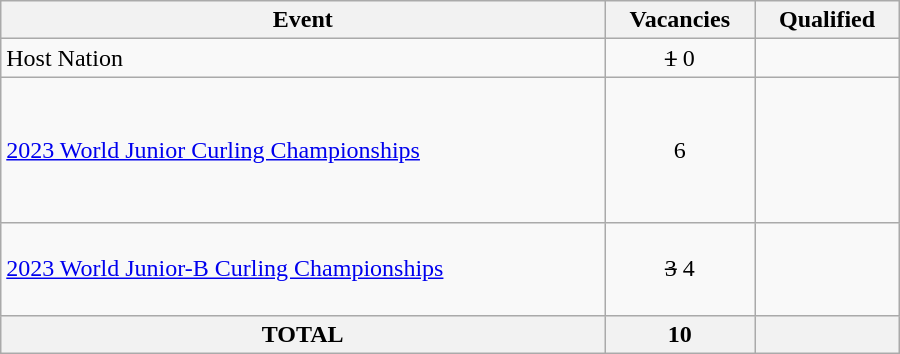<table class="wikitable" style="width:600px">
<tr>
<th>Event</th>
<th>Vacancies</th>
<th>Qualified</th>
</tr>
<tr>
<td>Host Nation</td>
<td align=center><s>1</s> 0</td>
<td><s></s></td>
</tr>
<tr>
<td><a href='#'>2023 World Junior Curling Championships</a></td>
<td align=center>6</td>
<td><br><br><br><br><br></td>
</tr>
<tr>
<td><a href='#'>2023 World Junior-B Curling Championships</a></td>
<td align=center><s>3</s> 4</td>
<td><br><br><br></td>
</tr>
<tr>
<th>TOTAL</th>
<th>10</th>
<th></th>
</tr>
</table>
